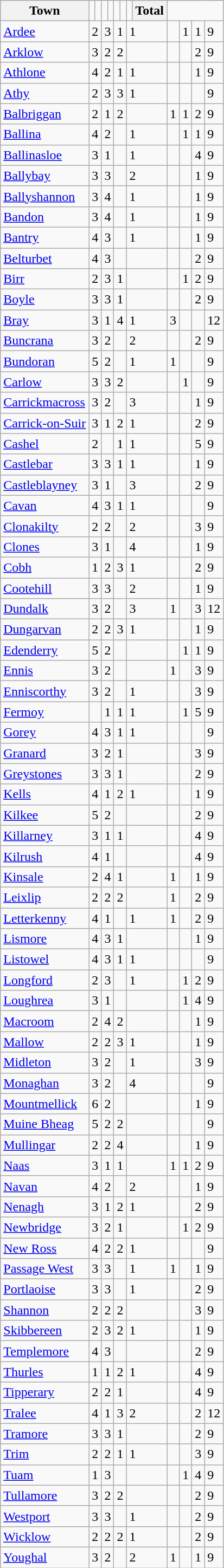<table class="wikitable sortable">
<tr>
<th>Town</th>
<td></td>
<td></td>
<td></td>
<td></td>
<td></td>
<td></td>
<td></td>
<th>Total</th>
</tr>
<tr>
<td><a href='#'>Ardee</a></td>
<td colspan=2>2</td>
<td colspan=2>3</td>
<td colspan=2>1</td>
<td colspan=2>1</td>
<td colspan=2></td>
<td colspan=2>1</td>
<td colspan=2>1</td>
<td>9</td>
</tr>
<tr>
<td><a href='#'>Arklow</a></td>
<td colspan=2>3</td>
<td colspan=2>2</td>
<td colspan=2>2</td>
<td colspan=2></td>
<td colspan=2></td>
<td colspan=2></td>
<td colspan=2>2</td>
<td>9</td>
</tr>
<tr>
<td><a href='#'>Athlone</a></td>
<td colspan=2>4</td>
<td colspan=2>2</td>
<td colspan=2>1</td>
<td colspan=2>1</td>
<td colspan=2></td>
<td colspan=2></td>
<td colspan=2>1</td>
<td>9</td>
</tr>
<tr>
<td><a href='#'>Athy</a></td>
<td colspan=2>2</td>
<td colspan=2>3</td>
<td colspan=2>3</td>
<td colspan=2>1</td>
<td colspan=2></td>
<td colspan=2></td>
<td colspan=2></td>
<td>9</td>
</tr>
<tr>
<td><a href='#'>Balbriggan</a></td>
<td colspan=2>2</td>
<td colspan=2>1</td>
<td colspan=2>2</td>
<td colspan=2></td>
<td colspan=2>1</td>
<td colspan=2>1</td>
<td colspan=2>2</td>
<td>9</td>
</tr>
<tr>
<td><a href='#'>Ballina</a></td>
<td colspan=2>4</td>
<td colspan=2>2</td>
<td colspan=2></td>
<td colspan=2>1</td>
<td colspan=2></td>
<td colspan=2>1</td>
<td colspan=2>1</td>
<td>9</td>
</tr>
<tr>
<td><a href='#'>Ballinasloe</a></td>
<td colspan=2>3</td>
<td colspan=2>1</td>
<td colspan=2></td>
<td colspan=2>1</td>
<td colspan=2></td>
<td colspan=2></td>
<td colspan=2>4</td>
<td>9</td>
</tr>
<tr>
<td><a href='#'>Ballybay</a></td>
<td colspan=2>3</td>
<td colspan=2>3</td>
<td colspan=2></td>
<td colspan=2>2</td>
<td colspan=2></td>
<td colspan=2></td>
<td colspan=2>1</td>
<td>9</td>
</tr>
<tr>
<td><a href='#'>Ballyshannon</a></td>
<td colspan=2>3</td>
<td colspan=2>4</td>
<td colspan=2></td>
<td colspan=2>1</td>
<td colspan=2></td>
<td colspan=2></td>
<td colspan=2>1</td>
<td>9</td>
</tr>
<tr>
<td><a href='#'>Bandon</a></td>
<td colspan=2>3</td>
<td colspan=2>4</td>
<td colspan=2></td>
<td colspan=2>1</td>
<td colspan=2></td>
<td colspan=2></td>
<td colspan=2>1</td>
<td>9</td>
</tr>
<tr>
<td><a href='#'>Bantry</a></td>
<td colspan=2>4</td>
<td colspan=2>3</td>
<td colspan=2></td>
<td colspan=2>1</td>
<td colspan=2></td>
<td colspan=2></td>
<td colspan=2>1</td>
<td>9</td>
</tr>
<tr>
<td><a href='#'>Belturbet</a></td>
<td colspan=2>4</td>
<td colspan=2>3</td>
<td colspan=2></td>
<td colspan=2></td>
<td colspan=2></td>
<td colspan=2></td>
<td colspan=2>2</td>
<td>9</td>
</tr>
<tr>
<td><a href='#'>Birr</a></td>
<td colspan=2>2</td>
<td colspan=2>3</td>
<td colspan=2>1</td>
<td colspan=2></td>
<td colspan=2></td>
<td colspan=2>1</td>
<td colspan=2>2</td>
<td>9</td>
</tr>
<tr>
<td><a href='#'>Boyle</a></td>
<td colspan=2>3</td>
<td colspan=2>3</td>
<td colspan=2>1</td>
<td colspan=2></td>
<td colspan=2></td>
<td colspan=2></td>
<td colspan=2>2</td>
<td>9</td>
</tr>
<tr>
<td><a href='#'>Bray</a></td>
<td colspan=2>3</td>
<td colspan=2>1</td>
<td colspan=2>4</td>
<td colspan=2>1</td>
<td colspan=2>3</td>
<td colspan=2></td>
<td colspan=2></td>
<td>12</td>
</tr>
<tr>
<td><a href='#'>Buncrana</a></td>
<td colspan=2>3</td>
<td colspan=2>2</td>
<td colspan=2></td>
<td colspan=2>2</td>
<td colspan=2></td>
<td colspan=2></td>
<td colspan=2>2</td>
<td>9</td>
</tr>
<tr>
<td><a href='#'>Bundoran</a></td>
<td colspan=2>5</td>
<td colspan=2>2</td>
<td colspan=2></td>
<td colspan=2>1</td>
<td colspan=2>1</td>
<td colspan=2></td>
<td colspan=2></td>
<td>9</td>
</tr>
<tr>
<td><a href='#'>Carlow</a></td>
<td colspan=2>3</td>
<td colspan=2>3</td>
<td colspan=2>2</td>
<td colspan=2></td>
<td colspan=2></td>
<td colspan=2>1</td>
<td colspan=2></td>
<td>9</td>
</tr>
<tr>
<td><a href='#'>Carrickmacross</a></td>
<td colspan=2>3</td>
<td colspan=2>2</td>
<td colspan=2></td>
<td colspan=2>3</td>
<td colspan=2></td>
<td colspan=2></td>
<td colspan=2>1</td>
<td>9</td>
</tr>
<tr>
<td><a href='#'>Carrick-on-Suir</a></td>
<td colspan=2>3</td>
<td colspan=2>1</td>
<td colspan=2>2</td>
<td colspan=2>1</td>
<td colspan=2></td>
<td colspan=2></td>
<td colspan=2>2</td>
<td>9</td>
</tr>
<tr>
<td><a href='#'>Cashel</a></td>
<td colspan=2>2</td>
<td colspan=2></td>
<td colspan=2>1</td>
<td colspan=2>1</td>
<td colspan=2></td>
<td colspan=2></td>
<td colspan=2>5</td>
<td>9</td>
</tr>
<tr>
<td><a href='#'>Castlebar</a></td>
<td colspan=2>3</td>
<td colspan=2>3</td>
<td colspan=2>1</td>
<td colspan=2>1</td>
<td colspan=2></td>
<td colspan=2></td>
<td colspan=2>1</td>
<td>9</td>
</tr>
<tr>
<td><a href='#'>Castleblayney</a></td>
<td colspan=2>3</td>
<td colspan=2>1</td>
<td colspan=2></td>
<td colspan=2>3</td>
<td colspan=2></td>
<td colspan=2></td>
<td colspan=2>2</td>
<td>9</td>
</tr>
<tr>
<td><a href='#'>Cavan</a></td>
<td colspan=2>4</td>
<td colspan=2>3</td>
<td colspan=2>1</td>
<td colspan=2>1</td>
<td colspan=2></td>
<td colspan=2></td>
<td colspan=2></td>
<td>9</td>
</tr>
<tr>
<td><a href='#'>Clonakilty</a></td>
<td colspan=2>2</td>
<td colspan=2>2</td>
<td colspan=2></td>
<td colspan=2>2</td>
<td colspan=2></td>
<td colspan=2></td>
<td colspan=2>3</td>
<td>9</td>
</tr>
<tr>
<td><a href='#'>Clones</a></td>
<td colspan=2>3</td>
<td colspan=2>1</td>
<td colspan=2></td>
<td colspan=2>4</td>
<td colspan=2></td>
<td colspan=2></td>
<td colspan=2>1</td>
<td>9</td>
</tr>
<tr>
<td><a href='#'>Cobh</a></td>
<td colspan=2>1</td>
<td colspan=2>2</td>
<td colspan=2>3</td>
<td colspan=2>1</td>
<td colspan=2></td>
<td colspan=2></td>
<td colspan=2>2</td>
<td>9</td>
</tr>
<tr>
<td><a href='#'>Cootehill</a></td>
<td colspan=2>3</td>
<td colspan=2>3</td>
<td colspan=2></td>
<td colspan=2>2</td>
<td colspan=2></td>
<td colspan=2></td>
<td colspan=2>1</td>
<td>9</td>
</tr>
<tr>
<td><a href='#'>Dundalk</a></td>
<td colspan=2>3</td>
<td colspan=2>2</td>
<td colspan=2></td>
<td colspan=2>3</td>
<td colspan=2>1</td>
<td colspan=2></td>
<td colspan=2>3</td>
<td>12</td>
</tr>
<tr>
<td><a href='#'>Dungarvan</a></td>
<td colspan=2>2</td>
<td colspan=2>2</td>
<td colspan=2>3</td>
<td colspan=2>1</td>
<td colspan=2></td>
<td colspan=2></td>
<td colspan=2>1</td>
<td>9</td>
</tr>
<tr>
<td><a href='#'>Edenderry</a></td>
<td colspan=2>5</td>
<td colspan=2>2</td>
<td colspan=2></td>
<td colspan=2></td>
<td colspan=2></td>
<td colspan=2>1</td>
<td colspan=2>1</td>
<td>9</td>
</tr>
<tr>
<td><a href='#'>Ennis</a></td>
<td colspan=2>3</td>
<td colspan=2>2</td>
<td colspan=2></td>
<td colspan=2></td>
<td colspan=2>1</td>
<td colspan=2></td>
<td colspan=2>3</td>
<td>9</td>
</tr>
<tr>
<td><a href='#'>Enniscorthy</a></td>
<td colspan=2>3</td>
<td colspan=2>2</td>
<td colspan=2></td>
<td colspan=2>1</td>
<td colspan=2></td>
<td colspan=2></td>
<td colspan=2>3</td>
<td>9</td>
</tr>
<tr>
<td><a href='#'>Fermoy</a></td>
<td colspan=2></td>
<td colspan=2>1</td>
<td colspan=2>1</td>
<td colspan=2>1</td>
<td colspan=2></td>
<td colspan=2>1</td>
<td colspan=2>5</td>
<td>9</td>
</tr>
<tr>
<td><a href='#'>Gorey</a></td>
<td colspan=2>4</td>
<td colspan=2>3</td>
<td colspan=2>1</td>
<td colspan=2>1</td>
<td colspan=2></td>
<td colspan=2></td>
<td colspan=2></td>
<td>9</td>
</tr>
<tr>
<td><a href='#'>Granard</a></td>
<td colspan=2>3</td>
<td colspan=2>2</td>
<td colspan=2>1</td>
<td colspan=2></td>
<td colspan=2></td>
<td colspan=2></td>
<td colspan=2>3</td>
<td>9</td>
</tr>
<tr>
<td><a href='#'>Greystones</a></td>
<td colspan=2>3</td>
<td colspan=2>3</td>
<td colspan=2>1</td>
<td colspan=2></td>
<td colspan=2></td>
<td colspan=2></td>
<td colspan=2>2</td>
<td>9</td>
</tr>
<tr>
<td><a href='#'>Kells</a></td>
<td colspan=2>4</td>
<td colspan=2>1</td>
<td colspan=2>2</td>
<td colspan=2>1</td>
<td colspan=2></td>
<td colspan=2></td>
<td colspan=2>1</td>
<td>9</td>
</tr>
<tr>
<td><a href='#'>Kilkee</a></td>
<td colspan=2>5</td>
<td colspan=2>2</td>
<td colspan=2></td>
<td colspan=2></td>
<td colspan=2></td>
<td colspan=2></td>
<td colspan=2>2</td>
<td>9</td>
</tr>
<tr>
<td><a href='#'>Killarney</a></td>
<td colspan=2>3</td>
<td colspan=2>1</td>
<td colspan=2>1</td>
<td colspan=2></td>
<td colspan=2></td>
<td colspan=2></td>
<td colspan=2>4</td>
<td>9</td>
</tr>
<tr>
<td><a href='#'>Kilrush</a></td>
<td colspan=2>4</td>
<td colspan=2>1</td>
<td colspan=2></td>
<td colspan=2></td>
<td colspan=2></td>
<td colspan=2></td>
<td colspan=2>4</td>
<td>9</td>
</tr>
<tr>
<td><a href='#'>Kinsale</a></td>
<td colspan=2>2</td>
<td colspan=2>4</td>
<td colspan=2>1</td>
<td colspan=2></td>
<td colspan=2>1</td>
<td colspan=2></td>
<td colspan=2>1</td>
<td>9</td>
</tr>
<tr>
<td><a href='#'>Leixlip</a></td>
<td colspan=2>2</td>
<td colspan=2>2</td>
<td colspan=2>2</td>
<td colspan=2></td>
<td colspan=2>1</td>
<td colspan=2></td>
<td colspan=2>2</td>
<td>9</td>
</tr>
<tr>
<td><a href='#'>Letterkenny</a></td>
<td colspan=2>4</td>
<td colspan=2>1</td>
<td colspan=2></td>
<td colspan=2>1</td>
<td colspan=2>1</td>
<td colspan=2></td>
<td colspan=2>2</td>
<td>9</td>
</tr>
<tr>
<td><a href='#'>Lismore</a></td>
<td colspan=2>4</td>
<td colspan=2>3</td>
<td colspan=2>1</td>
<td colspan=2></td>
<td colspan=2></td>
<td colspan=2></td>
<td colspan=2>1</td>
<td>9</td>
</tr>
<tr>
<td><a href='#'>Listowel</a></td>
<td colspan=2>4</td>
<td colspan=2>3</td>
<td colspan=2>1</td>
<td colspan=2>1</td>
<td colspan=2></td>
<td colspan=2></td>
<td colspan=2></td>
<td>9</td>
</tr>
<tr>
<td><a href='#'>Longford</a></td>
<td colspan=2>2</td>
<td colspan=2>3</td>
<td colspan=2></td>
<td colspan=2>1</td>
<td colspan=2></td>
<td colspan=2>1</td>
<td colspan=2>2</td>
<td>9</td>
</tr>
<tr>
<td><a href='#'>Loughrea</a></td>
<td colspan=2>3</td>
<td colspan=2>1</td>
<td colspan=2></td>
<td colspan=2></td>
<td colspan=2></td>
<td colspan=2>1</td>
<td colspan=2>4</td>
<td>9</td>
</tr>
<tr>
<td><a href='#'>Macroom</a></td>
<td colspan=2>2</td>
<td colspan=2>4</td>
<td colspan=2>2</td>
<td colspan=2></td>
<td colspan=2></td>
<td colspan=2></td>
<td colspan=2>1</td>
<td>9</td>
</tr>
<tr>
<td><a href='#'>Mallow</a></td>
<td colspan=2>2</td>
<td colspan=2>2</td>
<td colspan=2>3</td>
<td colspan=2>1</td>
<td colspan=2></td>
<td colspan=2></td>
<td colspan=2>1</td>
<td>9</td>
</tr>
<tr>
<td><a href='#'>Midleton</a></td>
<td colspan=2>3</td>
<td colspan=2>2</td>
<td colspan=2></td>
<td colspan=2>1</td>
<td colspan=2></td>
<td colspan=2></td>
<td colspan=2>3</td>
<td>9</td>
</tr>
<tr>
<td><a href='#'>Monaghan</a></td>
<td colspan=2>3</td>
<td colspan=2>2</td>
<td colspan=2></td>
<td colspan=2>4</td>
<td colspan=2></td>
<td colspan=2></td>
<td colspan=2></td>
<td>9</td>
</tr>
<tr>
<td><a href='#'>Mountmellick</a></td>
<td colspan=2>6</td>
<td colspan=2>2</td>
<td colspan=2></td>
<td colspan=2></td>
<td colspan=2></td>
<td colspan=2></td>
<td colspan=2>1</td>
<td>9</td>
</tr>
<tr>
<td><a href='#'>Muine Bheag</a></td>
<td colspan=2>5</td>
<td colspan=2>2</td>
<td colspan=2>2</td>
<td colspan=2></td>
<td colspan=2></td>
<td colspan=2></td>
<td colspan=2></td>
<td>9</td>
</tr>
<tr>
<td><a href='#'>Mullingar</a></td>
<td colspan=2>2</td>
<td colspan=2>2</td>
<td colspan=2>4</td>
<td colspan=2></td>
<td colspan=2></td>
<td colspan=2></td>
<td colspan=2>1</td>
<td>9</td>
</tr>
<tr>
<td><a href='#'>Naas</a></td>
<td colspan=2>3</td>
<td colspan=2>1</td>
<td colspan=2>1</td>
<td colspan=2></td>
<td colspan=2>1</td>
<td colspan=2>1</td>
<td colspan=2>2</td>
<td>9</td>
</tr>
<tr>
<td><a href='#'>Navan</a></td>
<td colspan=2>4</td>
<td colspan=2>2</td>
<td colspan=2></td>
<td colspan=2>2</td>
<td colspan=2></td>
<td colspan=2></td>
<td colspan=2>1</td>
<td>9</td>
</tr>
<tr>
<td><a href='#'>Nenagh</a></td>
<td colspan=2>3</td>
<td colspan=2>1</td>
<td colspan=2>2</td>
<td colspan=2>1</td>
<td colspan=2></td>
<td colspan=2></td>
<td colspan=2>2</td>
<td>9</td>
</tr>
<tr>
<td><a href='#'>Newbridge</a></td>
<td colspan=2>3</td>
<td colspan=2>2</td>
<td colspan=2>1</td>
<td colspan=2></td>
<td colspan=2></td>
<td colspan=2>1</td>
<td colspan=2>2</td>
<td>9</td>
</tr>
<tr>
<td><a href='#'>New Ross</a></td>
<td colspan=2>4</td>
<td colspan=2>2</td>
<td colspan=2>2</td>
<td colspan=2>1</td>
<td colspan=2></td>
<td colspan=2></td>
<td colspan=2></td>
<td>9</td>
</tr>
<tr>
<td><a href='#'>Passage West</a></td>
<td colspan=2>3</td>
<td colspan=2>3</td>
<td colspan=2></td>
<td colspan=2>1</td>
<td colspan=2>1</td>
<td colspan=2></td>
<td colspan=2>1</td>
<td>9</td>
</tr>
<tr>
<td><a href='#'>Portlaoise</a></td>
<td colspan=2>3</td>
<td colspan=2>3</td>
<td colspan=2></td>
<td colspan=2>1</td>
<td colspan=2></td>
<td colspan=2></td>
<td colspan=2>2</td>
<td>9</td>
</tr>
<tr>
<td><a href='#'>Shannon</a></td>
<td colspan=2>2</td>
<td colspan=2>2</td>
<td colspan=2>2</td>
<td colspan=2></td>
<td colspan=2></td>
<td colspan=2></td>
<td colspan=2>3</td>
<td>9</td>
</tr>
<tr>
<td><a href='#'>Skibbereen</a></td>
<td colspan=2>2</td>
<td colspan=2>3</td>
<td colspan=2>2</td>
<td colspan=2>1</td>
<td colspan=2></td>
<td colspan=2></td>
<td colspan=2>1</td>
<td>9</td>
</tr>
<tr>
<td><a href='#'>Templemore</a></td>
<td colspan=2>4</td>
<td colspan=2>3</td>
<td colspan=2></td>
<td colspan=2></td>
<td colspan=2></td>
<td colspan=2></td>
<td colspan=2>2</td>
<td>9</td>
</tr>
<tr>
<td><a href='#'>Thurles</a></td>
<td colspan=2>1</td>
<td colspan=2>1</td>
<td colspan=2>2</td>
<td colspan=2>1</td>
<td colspan=2></td>
<td colspan=2></td>
<td colspan=2>4</td>
<td>9</td>
</tr>
<tr>
<td><a href='#'>Tipperary</a></td>
<td colspan=2>2</td>
<td colspan=2>2</td>
<td colspan=2>1</td>
<td colspan=2></td>
<td colspan=2></td>
<td colspan=2></td>
<td colspan=2>4</td>
<td>9</td>
</tr>
<tr>
<td><a href='#'>Tralee</a></td>
<td colspan=2>4</td>
<td colspan=2>1</td>
<td colspan=2>3</td>
<td colspan=2>2</td>
<td colspan=2></td>
<td colspan=2></td>
<td colspan=2>2</td>
<td>12</td>
</tr>
<tr>
<td><a href='#'>Tramore</a></td>
<td colspan=2>3</td>
<td colspan=2>3</td>
<td colspan=2>1</td>
<td colspan=2></td>
<td colspan=2></td>
<td colspan=2></td>
<td colspan=2>2</td>
<td>9</td>
</tr>
<tr>
<td><a href='#'>Trim</a></td>
<td colspan=2>2</td>
<td colspan=2>2</td>
<td colspan=2>1</td>
<td colspan=2>1</td>
<td colspan=2></td>
<td colspan=2></td>
<td colspan=2>3</td>
<td>9</td>
</tr>
<tr>
<td><a href='#'>Tuam</a></td>
<td colspan=2>1</td>
<td colspan=2>3</td>
<td colspan=2></td>
<td colspan=2></td>
<td colspan=2></td>
<td colspan=2>1</td>
<td colspan=2>4</td>
<td>9</td>
</tr>
<tr>
<td><a href='#'>Tullamore</a></td>
<td colspan=2>3</td>
<td colspan=2>2</td>
<td colspan=2>2</td>
<td colspan=2></td>
<td colspan=2></td>
<td colspan=2></td>
<td colspan=2>2</td>
<td>9</td>
</tr>
<tr>
<td><a href='#'>Westport</a></td>
<td colspan=2>3</td>
<td colspan=2>3</td>
<td colspan=2></td>
<td colspan=2>1</td>
<td colspan=2></td>
<td colspan=2></td>
<td colspan=2>2</td>
<td>9</td>
</tr>
<tr>
<td><a href='#'>Wicklow</a></td>
<td colspan=2>2</td>
<td colspan=2>2</td>
<td colspan=2>2</td>
<td colspan=2>1</td>
<td colspan=2></td>
<td colspan=2></td>
<td colspan=2>2</td>
<td>9</td>
</tr>
<tr>
<td><a href='#'>Youghal</a></td>
<td colspan=2>3</td>
<td colspan=2>2</td>
<td colspan=2></td>
<td colspan=2>2</td>
<td colspan=2>1</td>
<td colspan=2></td>
<td colspan=2>1</td>
<td>9</td>
</tr>
</table>
